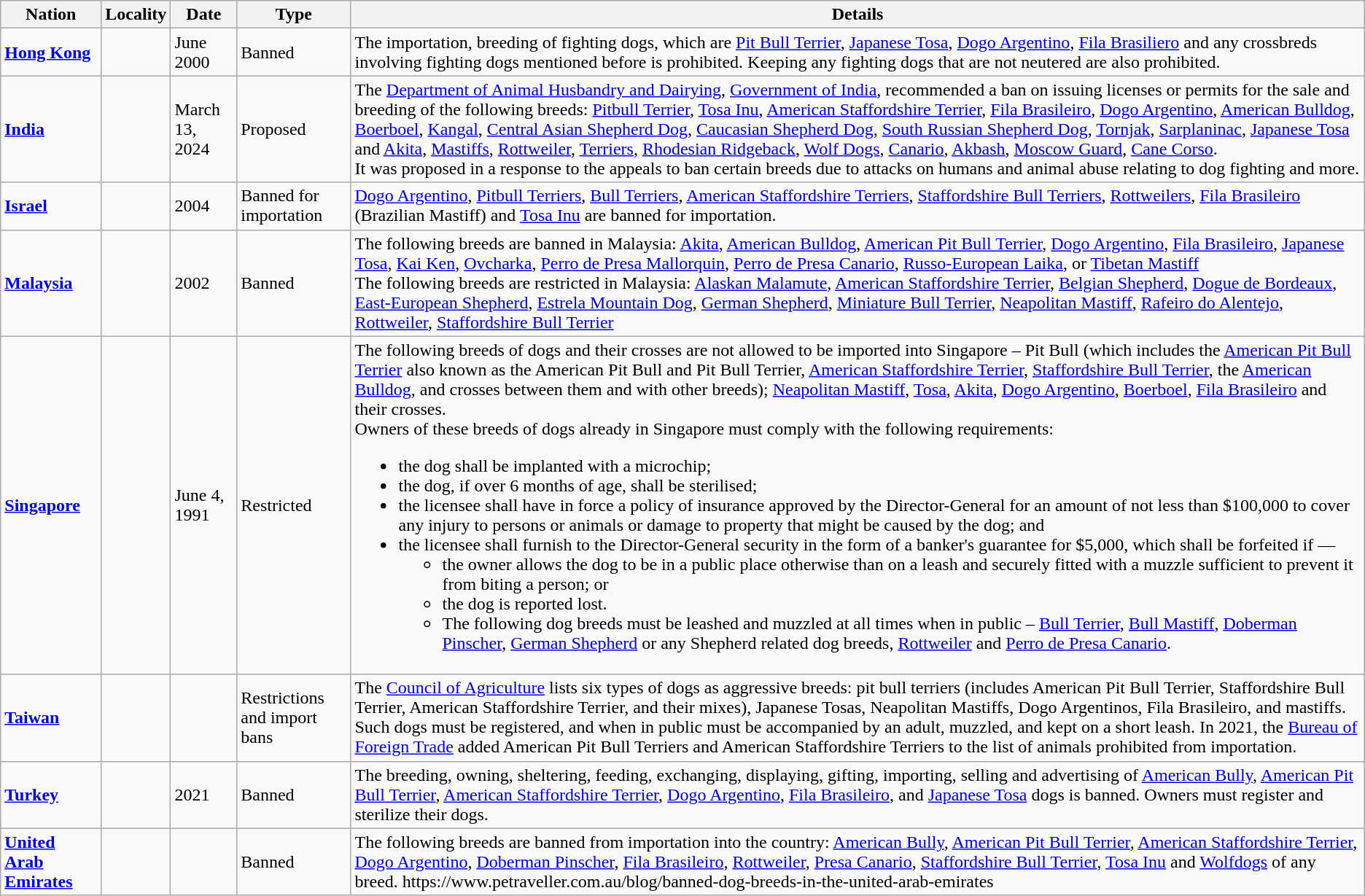<table class="wikitable">
<tr>
<th>Nation</th>
<th>Locality</th>
<th>Date</th>
<th>Type</th>
<th>Details</th>
</tr>
<tr>
<td><strong><a href='#'>Hong Kong</a></strong></td>
<td></td>
<td>June 2000</td>
<td>Banned</td>
<td>The importation, breeding of fighting dogs, which are <a href='#'>Pit Bull Terrier</a>, <a href='#'>Japanese Tosa</a>, <a href='#'>Dogo Argentino</a>, <a href='#'>Fila Brasiliero</a> and any crossbreds involving fighting dogs mentioned before is prohibited. Keeping any fighting dogs that are not neutered are also prohibited.</td>
</tr>
<tr>
<td><strong><a href='#'>India</a></strong></td>
<td></td>
<td>March 13, 2024</td>
<td>Proposed</td>
<td>The <a href='#'>Department of Animal Husbandry and Dairying</a>, <a href='#'>Government of India</a>, recommended a ban on issuing licenses or permits for the sale and breeding of the following breeds: <a href='#'>Pitbull Terrier</a>, <a href='#'>Tosa Inu</a>, <a href='#'>American Staffordshire Terrier</a>, <a href='#'>Fila Brasileiro</a>, <a href='#'>Dogo Argentino</a>, <a href='#'>American Bulldog</a>, <a href='#'>Boerboel</a>, <a href='#'>Kangal</a>, <a href='#'>Central Asian Shepherd Dog</a>, <a href='#'>Caucasian Shepherd Dog</a>, <a href='#'>South Russian Shepherd Dog</a>, <a href='#'>Tornjak</a>, <a href='#'>Sarplaninac</a>, <a href='#'>Japanese Tosa</a> and <a href='#'>Akita</a>, <a href='#'>Mastiffs</a>, <a href='#'>Rottweiler</a>, <a href='#'>Terriers</a>, <a href='#'>Rhodesian Ridgeback</a>, <a href='#'>Wolf Dogs</a>, <a href='#'>Canario</a>, <a href='#'>Akbash</a>, <a href='#'>Moscow Guard</a>, <a href='#'>Cane Corso</a>.<br>It was proposed in a response to the appeals to ban certain breeds due to attacks on humans and animal abuse relating to dog fighting and more.</td>
</tr>
<tr>
<td><strong><a href='#'>Israel</a></strong></td>
<td></td>
<td>2004</td>
<td>Banned for importation</td>
<td><a href='#'>Dogo Argentino</a>, <a href='#'>Pitbull Terriers</a>, <a href='#'>Bull Terriers</a>, <a href='#'>American Staffordshire Terriers</a>, <a href='#'>Staffordshire Bull Terriers</a>, <a href='#'>Rottweilers</a>, <a href='#'>Fila Brasileiro</a> (Brazilian Mastiff) and <a href='#'>Tosa Inu</a> are banned for importation.</td>
</tr>
<tr>
<td><strong><a href='#'>Malaysia</a></strong></td>
<td></td>
<td>2002</td>
<td>Banned</td>
<td>The following breeds are banned in Malaysia: <a href='#'>Akita</a>, <a href='#'>American Bulldog</a>, <a href='#'>American Pit Bull Terrier</a>, <a href='#'>Dogo Argentino</a>, <a href='#'>Fila Brasileiro</a>, <a href='#'>Japanese Tosa</a>, <a href='#'>Kai Ken</a>, <a href='#'>Ovcharka</a>, <a href='#'>Perro de Presa Mallorquin</a>, <a href='#'>Perro de Presa Canario</a>, <a href='#'>Russo-European Laika</a>, or <a href='#'>Tibetan Mastiff</a><br>The following breeds are restricted in Malaysia: <a href='#'>Alaskan Malamute</a>, <a href='#'>American Staffordshire Terrier</a>, <a href='#'>Belgian Shepherd</a>, <a href='#'>Dogue de Bordeaux</a>, <a href='#'>East-European Shepherd</a>, <a href='#'>Estrela Mountain Dog</a>, <a href='#'>German Shepherd</a>, <a href='#'>Miniature Bull Terrier</a>, <a href='#'>Neapolitan Mastiff</a>, <a href='#'>Rafeiro do Alentejo</a>, <a href='#'>Rottweiler</a>, <a href='#'>Staffordshire Bull Terrier</a></td>
</tr>
<tr>
<td><strong><a href='#'>Singapore</a></strong></td>
<td></td>
<td>June 4, 1991</td>
<td>Restricted</td>
<td>The following breeds of dogs and their crosses are not allowed to be imported into Singapore – Pit Bull (which includes the <a href='#'>American Pit Bull Terrier</a> also known as the American Pit Bull and Pit Bull Terrier, <a href='#'>American Staffordshire Terrier</a>, <a href='#'>Staffordshire Bull Terrier</a>, the <a href='#'>American Bulldog</a>, and crosses between them and with other breeds); <a href='#'>Neapolitan Mastiff</a>, <a href='#'>Tosa</a>, <a href='#'>Akita</a>, <a href='#'>Dogo Argentino</a>, <a href='#'>Boerboel</a>, <a href='#'>Fila Brasileiro</a> and their crosses.<br>Owners of these breeds of dogs already in Singapore must comply with the following requirements:<ul><li>the dog shall be implanted with a microchip;</li><li>the dog, if over 6 months of age, shall be sterilised;</li><li>the licensee shall have in force a policy of insurance approved by the Director-General for an amount of not less than $100,000 to cover any injury to persons or animals or damage to property that might be caused by the dog; and</li><li>the licensee shall furnish to the Director-General security in the form of a banker's guarantee for $5,000, which shall be forfeited if —<ul><li>the owner allows the dog to be in a public place otherwise than on a leash and securely fitted with a muzzle sufficient to prevent it from biting a person; or</li><li>the dog is reported lost.</li><li>The following dog breeds must be leashed and muzzled at all times when in public – <a href='#'>Bull Terrier</a>, <a href='#'>Bull Mastiff</a>, <a href='#'>Doberman Pinscher</a>, <a href='#'>German Shepherd</a> or any Shepherd related dog breeds, <a href='#'>Rottweiler</a> and <a href='#'>Perro de Presa Canario</a>.</li></ul></li></ul></td>
</tr>
<tr>
<td><strong><a href='#'>Taiwan</a></strong></td>
<td></td>
<td></td>
<td>Restrictions and import bans</td>
<td>The <a href='#'>Council of Agriculture</a> lists six types of dogs as aggressive breeds: pit bull terriers (includes American Pit Bull Terrier, Staffordshire Bull Terrier, American Staffordshire Terrier, and their mixes), Japanese Tosas, Neapolitan Mastiffs, Dogo Argentinos, Fila Brasileiro, and mastiffs. Such dogs must be registered, and when in public must be accompanied by an adult, muzzled, and kept on a short leash. In 2021, the <a href='#'>Bureau of Foreign Trade</a> added American Pit Bull Terriers and American Staffordshire Terriers to the list of animals prohibited from importation.</td>
</tr>
<tr>
<td><strong><a href='#'>Turkey</a></strong></td>
<td></td>
<td>2021</td>
<td>Banned</td>
<td>The breeding, owning, sheltering, feeding, exchanging, displaying, gifting, importing, selling and advertising of <a href='#'>American Bully</a>, <a href='#'>American Pit Bull Terrier</a>, <a href='#'>American Staffordshire Terrier</a>, <a href='#'>Dogo Argentino</a>, <a href='#'>Fila Brasileiro</a>, and <a href='#'>Japanese Tosa</a> dogs is banned. Owners must register and sterilize their dogs.</td>
</tr>
<tr>
<td><strong><a href='#'>United Arab Emirates</a></strong></td>
<td></td>
<td></td>
<td>Banned</td>
<td>The following breeds are banned from importation into the country: <a href='#'>American Bully</a>, <a href='#'>American Pit Bull Terrier</a>, <a href='#'>American Staffordshire Terrier</a>, <a href='#'>Dogo Argentino</a>, <a href='#'>Doberman Pinscher</a>, <a href='#'>Fila Brasileiro</a>, <a href='#'>Rottweiler</a>, <a href='#'>Presa Canario</a>, <a href='#'>Staffordshire Bull Terrier</a>, <a href='#'>Tosa Inu</a> and <a href='#'>Wolfdogs</a> of any breed.  https://www.petraveller.com.au/blog/banned-dog-breeds-in-the-united-arab-emirates</td>
</tr>
</table>
